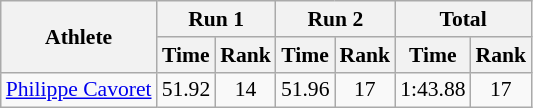<table class="wikitable"  border="1" style="font-size:90%">
<tr>
<th rowspan="2">Athlete</th>
<th colspan="2">Run 1</th>
<th colspan="2">Run 2</th>
<th colspan="2">Total</th>
</tr>
<tr>
<th>Time</th>
<th>Rank</th>
<th>Time</th>
<th>Rank</th>
<th>Time</th>
<th>Rank</th>
</tr>
<tr>
<td><a href='#'>Philippe Cavoret</a></td>
<td align="center">51.92</td>
<td align="center">14</td>
<td align="center">51.96</td>
<td align="center">17</td>
<td align="center">1:43.88</td>
<td align="center">17</td>
</tr>
</table>
